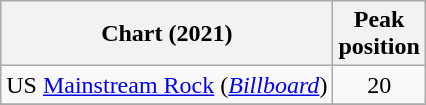<table class="wikitable sortable">
<tr>
<th>Chart (2021)</th>
<th>Peak<br>position</th>
</tr>
<tr>
<td>US <a href='#'>Mainstream Rock</a> (<em><a href='#'>Billboard</a></em>)</td>
<td style="text-align:center;">20</td>
</tr>
<tr>
</tr>
</table>
